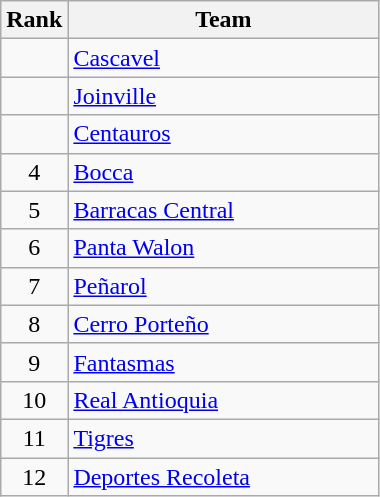<table class="wikitable col2-left" style="text-align:center">
<tr>
<th width=30>Rank</th>
<th width=200>Team</th>
</tr>
<tr>
<td></td>
<td align="left"> <a href='#'>Cascavel</a></td>
</tr>
<tr>
<td></td>
<td align="left"> <a href='#'>Joinville</a></td>
</tr>
<tr>
<td></td>
<td align="left"> <a href='#'>Centauros</a></td>
</tr>
<tr>
<td>4</td>
<td align="left"> <a href='#'>Bocca</a></td>
</tr>
<tr>
<td>5</td>
<td align="left"> <a href='#'>Barracas Central</a></td>
</tr>
<tr>
<td>6</td>
<td align="left"> <a href='#'>Panta Walon</a></td>
</tr>
<tr>
<td>7</td>
<td align="left"> <a href='#'>Peñarol</a></td>
</tr>
<tr>
<td>8</td>
<td align="left"> <a href='#'>Cerro Porteño</a></td>
</tr>
<tr>
<td>9</td>
<td align="left"> <a href='#'>Fantasmas</a></td>
</tr>
<tr>
<td>10</td>
<td align="left"> <a href='#'>Real Antioquia</a></td>
</tr>
<tr>
<td>11</td>
<td align="left"> <a href='#'>Tigres</a></td>
</tr>
<tr>
<td>12</td>
<td align="left"> <a href='#'>Deportes Recoleta</a></td>
</tr>
</table>
